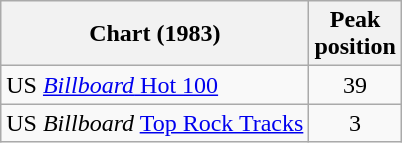<table class="wikitable">
<tr>
<th>Chart (1983)</th>
<th>Peak<br>position</th>
</tr>
<tr>
<td>US <a href='#'><em>Billboard</em> Hot 100</a></td>
<td style="text-align:center;">39</td>
</tr>
<tr>
<td>US <em>Billboard</em> <a href='#'>Top Rock Tracks</a></td>
<td style="text-align:center;">3</td>
</tr>
</table>
